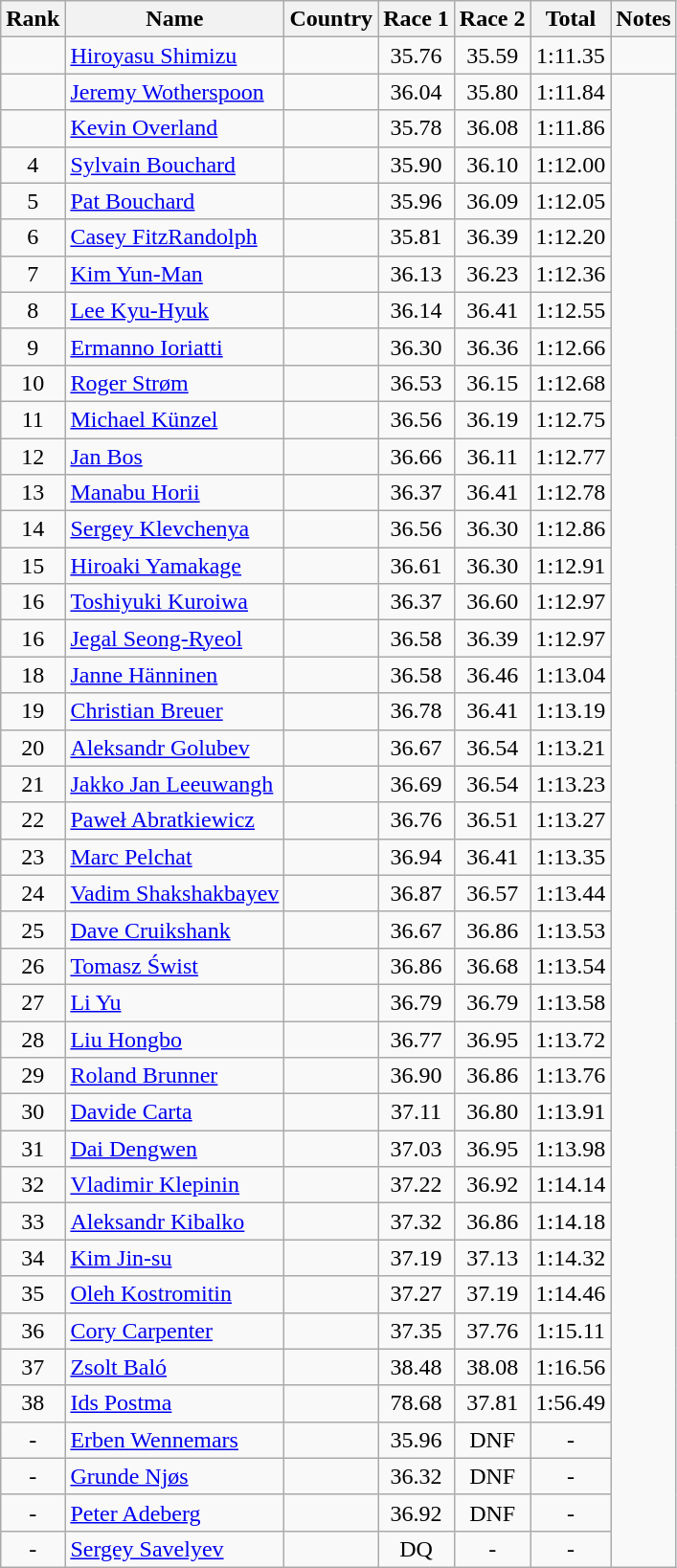<table class="wikitable sortable" style="text-align:center">
<tr>
<th>Rank</th>
<th>Name</th>
<th>Country</th>
<th>Race 1</th>
<th>Race 2</th>
<th>Total</th>
<th>Notes</th>
</tr>
<tr>
<td></td>
<td align=left><a href='#'>Hiroyasu Shimizu</a></td>
<td align=left></td>
<td>35.76</td>
<td>35.59</td>
<td>1:11.35</td>
<td></td>
</tr>
<tr>
<td></td>
<td align=left><a href='#'>Jeremy Wotherspoon</a></td>
<td align=left></td>
<td>36.04</td>
<td>35.80</td>
<td>1:11.84</td>
</tr>
<tr>
<td></td>
<td align=left><a href='#'>Kevin Overland</a></td>
<td align=left></td>
<td>35.78</td>
<td>36.08</td>
<td>1:11.86</td>
</tr>
<tr>
<td>4</td>
<td align=left><a href='#'>Sylvain Bouchard</a></td>
<td align=left></td>
<td>35.90</td>
<td>36.10</td>
<td>1:12.00</td>
</tr>
<tr>
<td>5</td>
<td align=left><a href='#'>Pat Bouchard</a></td>
<td align=left></td>
<td>35.96</td>
<td>36.09</td>
<td>1:12.05</td>
</tr>
<tr>
<td>6</td>
<td align=left><a href='#'>Casey FitzRandolph</a></td>
<td align=left></td>
<td>35.81</td>
<td>36.39</td>
<td>1:12.20</td>
</tr>
<tr>
<td>7</td>
<td align=left><a href='#'>Kim Yun-Man</a></td>
<td align=left></td>
<td>36.13</td>
<td>36.23</td>
<td>1:12.36</td>
</tr>
<tr>
<td>8</td>
<td align=left><a href='#'>Lee Kyu-Hyuk</a></td>
<td align=left></td>
<td>36.14</td>
<td>36.41</td>
<td>1:12.55</td>
</tr>
<tr>
<td>9</td>
<td align=left><a href='#'>Ermanno Ioriatti</a></td>
<td align=left></td>
<td>36.30</td>
<td>36.36</td>
<td>1:12.66</td>
</tr>
<tr>
<td>10</td>
<td align=left><a href='#'>Roger Strøm</a></td>
<td align=left></td>
<td>36.53</td>
<td>36.15</td>
<td>1:12.68</td>
</tr>
<tr>
<td>11</td>
<td align=left><a href='#'>Michael Künzel</a></td>
<td align=left></td>
<td>36.56</td>
<td>36.19</td>
<td>1:12.75</td>
</tr>
<tr>
<td>12</td>
<td align=left><a href='#'>Jan Bos</a></td>
<td align=left></td>
<td>36.66</td>
<td>36.11</td>
<td>1:12.77</td>
</tr>
<tr>
<td>13</td>
<td align=left><a href='#'>Manabu Horii</a></td>
<td align=left></td>
<td>36.37</td>
<td>36.41</td>
<td>1:12.78</td>
</tr>
<tr>
<td>14</td>
<td align=left><a href='#'>Sergey Klevchenya</a></td>
<td align=left></td>
<td>36.56</td>
<td>36.30</td>
<td>1:12.86</td>
</tr>
<tr>
<td>15</td>
<td align=left><a href='#'>Hiroaki Yamakage</a></td>
<td align=left></td>
<td>36.61</td>
<td>36.30</td>
<td>1:12.91</td>
</tr>
<tr>
<td>16</td>
<td align=left><a href='#'>Toshiyuki Kuroiwa</a></td>
<td align=left></td>
<td>36.37</td>
<td>36.60</td>
<td>1:12.97</td>
</tr>
<tr>
<td>16</td>
<td align=left><a href='#'>Jegal Seong-Ryeol</a></td>
<td align=left></td>
<td>36.58</td>
<td>36.39</td>
<td>1:12.97</td>
</tr>
<tr>
<td>18</td>
<td align=left><a href='#'>Janne Hänninen</a></td>
<td align=left></td>
<td>36.58</td>
<td>36.46</td>
<td>1:13.04</td>
</tr>
<tr>
<td>19</td>
<td align=left><a href='#'>Christian Breuer</a></td>
<td align=left></td>
<td>36.78</td>
<td>36.41</td>
<td>1:13.19</td>
</tr>
<tr>
<td>20</td>
<td align=left><a href='#'>Aleksandr Golubev</a></td>
<td align=left></td>
<td>36.67</td>
<td>36.54</td>
<td>1:13.21</td>
</tr>
<tr>
<td>21</td>
<td align=left><a href='#'>Jakko Jan Leeuwangh</a></td>
<td align=left></td>
<td>36.69</td>
<td>36.54</td>
<td>1:13.23</td>
</tr>
<tr>
<td>22</td>
<td align=left><a href='#'>Paweł Abratkiewicz</a></td>
<td align=left></td>
<td>36.76</td>
<td>36.51</td>
<td>1:13.27</td>
</tr>
<tr>
<td>23</td>
<td align=left><a href='#'>Marc Pelchat</a></td>
<td align=left></td>
<td>36.94</td>
<td>36.41</td>
<td>1:13.35</td>
</tr>
<tr>
<td>24</td>
<td align=left><a href='#'>Vadim Shakshakbayev</a></td>
<td align=left></td>
<td>36.87</td>
<td>36.57</td>
<td>1:13.44</td>
</tr>
<tr>
<td>25</td>
<td align=left><a href='#'>Dave Cruikshank</a></td>
<td align=left></td>
<td>36.67</td>
<td>36.86</td>
<td>1:13.53</td>
</tr>
<tr>
<td>26</td>
<td align=left><a href='#'>Tomasz Świst</a></td>
<td align=left></td>
<td>36.86</td>
<td>36.68</td>
<td>1:13.54</td>
</tr>
<tr>
<td>27</td>
<td align=left><a href='#'>Li Yu</a></td>
<td align=left></td>
<td>36.79</td>
<td>36.79</td>
<td>1:13.58</td>
</tr>
<tr>
<td>28</td>
<td align=left><a href='#'>Liu Hongbo</a></td>
<td align=left></td>
<td>36.77</td>
<td>36.95</td>
<td>1:13.72</td>
</tr>
<tr>
<td>29</td>
<td align=left><a href='#'>Roland Brunner</a></td>
<td align=left></td>
<td>36.90</td>
<td>36.86</td>
<td>1:13.76</td>
</tr>
<tr>
<td>30</td>
<td align=left><a href='#'>Davide Carta</a></td>
<td align=left></td>
<td>37.11</td>
<td>36.80</td>
<td>1:13.91</td>
</tr>
<tr>
<td>31</td>
<td align=left><a href='#'>Dai Dengwen</a></td>
<td align=left></td>
<td>37.03</td>
<td>36.95</td>
<td>1:13.98</td>
</tr>
<tr>
<td>32</td>
<td align=left><a href='#'>Vladimir Klepinin</a></td>
<td align=left></td>
<td>37.22</td>
<td>36.92</td>
<td>1:14.14</td>
</tr>
<tr>
<td>33</td>
<td align=left><a href='#'>Aleksandr Kibalko</a></td>
<td align=left></td>
<td>37.32</td>
<td>36.86</td>
<td>1:14.18</td>
</tr>
<tr>
<td>34</td>
<td align=left><a href='#'>Kim Jin-su</a></td>
<td align=left></td>
<td>37.19</td>
<td>37.13</td>
<td>1:14.32</td>
</tr>
<tr>
<td>35</td>
<td align=left><a href='#'>Oleh Kostromitin</a></td>
<td align=left></td>
<td>37.27</td>
<td>37.19</td>
<td>1:14.46</td>
</tr>
<tr>
<td>36</td>
<td align=left><a href='#'>Cory Carpenter</a></td>
<td align=left></td>
<td>37.35</td>
<td>37.76</td>
<td>1:15.11</td>
</tr>
<tr>
<td>37</td>
<td align=left><a href='#'>Zsolt Baló</a></td>
<td align=left></td>
<td>38.48</td>
<td>38.08</td>
<td>1:16.56</td>
</tr>
<tr>
<td>38</td>
<td align=left><a href='#'>Ids Postma</a></td>
<td align=left></td>
<td>78.68</td>
<td>37.81</td>
<td>1:56.49</td>
</tr>
<tr>
<td>-</td>
<td align=left><a href='#'>Erben Wennemars</a></td>
<td align=left></td>
<td>35.96</td>
<td>DNF</td>
<td>-</td>
</tr>
<tr>
<td>-</td>
<td align=left><a href='#'>Grunde Njøs</a></td>
<td align=left></td>
<td>36.32</td>
<td>DNF</td>
<td>-</td>
</tr>
<tr>
<td>-</td>
<td align=left><a href='#'>Peter Adeberg</a></td>
<td align=left></td>
<td>36.92</td>
<td>DNF</td>
<td>-</td>
</tr>
<tr>
<td>-</td>
<td align=left><a href='#'>Sergey Savelyev</a></td>
<td align=left></td>
<td>DQ</td>
<td>-</td>
<td>-</td>
</tr>
</table>
